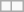<table class="wikitable">
<tr>
<td></td>
<td></td>
</tr>
</table>
